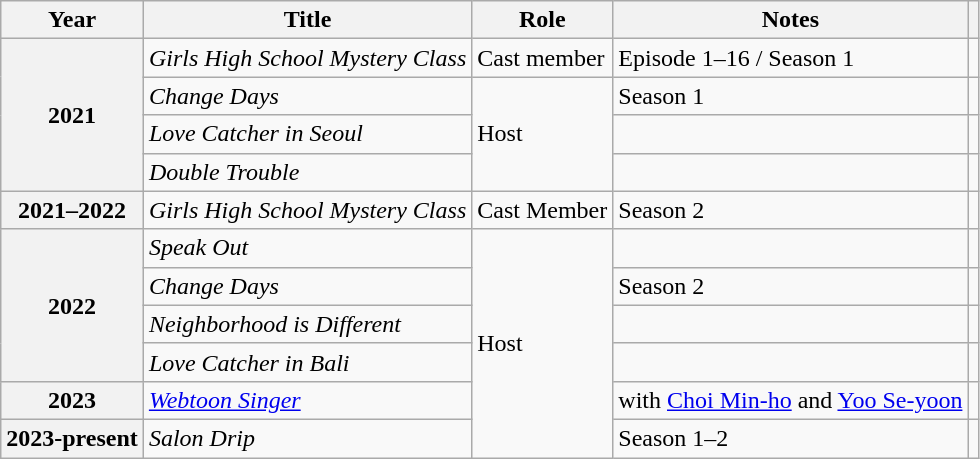<table class="wikitable  plainrowheaders">
<tr>
<th scope="col">Year</th>
<th scope="col">Title</th>
<th scope="col">Role</th>
<th scope="col">Notes</th>
<th scope="col" class="unsortable"></th>
</tr>
<tr>
<th scope="row"  rowspan=4>2021</th>
<td><em>Girls High School Mystery Class</em></td>
<td>Cast member</td>
<td>Episode 1–16 / Season 1</td>
<td></td>
</tr>
<tr>
<td><em>Change Days</em></td>
<td rowspan=3>Host</td>
<td>Season 1</td>
<td></td>
</tr>
<tr>
<td><em>Love Catcher in Seoul</em></td>
<td></td>
<td></td>
</tr>
<tr>
<td><em>Double Trouble</em></td>
<td></td>
<td></td>
</tr>
<tr>
<th scope="row">2021–2022</th>
<td><em>Girls High School Mystery Class</em></td>
<td>Cast Member</td>
<td>Season 2</td>
<td></td>
</tr>
<tr>
<th scope="row"rowspan=4>2022</th>
<td><em>Speak Out</em></td>
<td rowspan=6>Host</td>
<td></td>
<td></td>
</tr>
<tr>
<td><em>Change Days</em></td>
<td>Season 2</td>
<td></td>
</tr>
<tr>
<td><em>Neighborhood is Different</em></td>
<td></td>
<td></td>
</tr>
<tr>
<td><em>Love Catcher in Bali</em></td>
<td></td>
<td></td>
</tr>
<tr>
<th scope="row" rowspan=1>2023</th>
<td><em><a href='#'>Webtoon Singer</a></em></td>
<td>with <a href='#'>Choi Min-ho</a> and <a href='#'>Yoo Se-yoon</a></td>
<td></td>
</tr>
<tr>
<th scope="row" rowspan=1>2023-present</th>
<td><em>Salon Drip</em></td>
<td>Season 1–2</td>
<td></td>
</tr>
</table>
